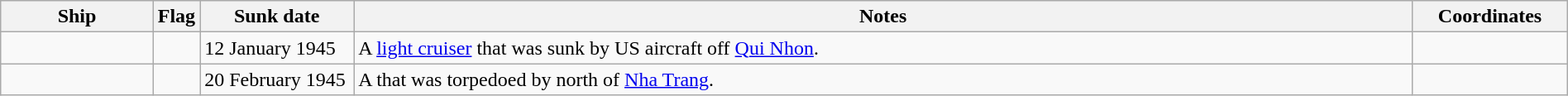<table class=wikitable | style = "width:100%">
<tr>
<th style="width:10%">Ship</th>
<th>Flag</th>
<th style="width:10%">Sunk date</th>
<th style="width:70%">Notes</th>
<th style="width:10%">Coordinates</th>
</tr>
<tr>
<td></td>
<td></td>
<td>12 January 1945</td>
<td>A  <a href='#'>light cruiser</a> that was sunk by US aircraft off <a href='#'>Qui Nhon</a>.</td>
<td></td>
</tr>
<tr>
<td></td>
<td></td>
<td>20 February 1945</td>
<td>A  that was torpedoed by  north of <a href='#'>Nha Trang</a>.</td>
<td></td>
</tr>
</table>
